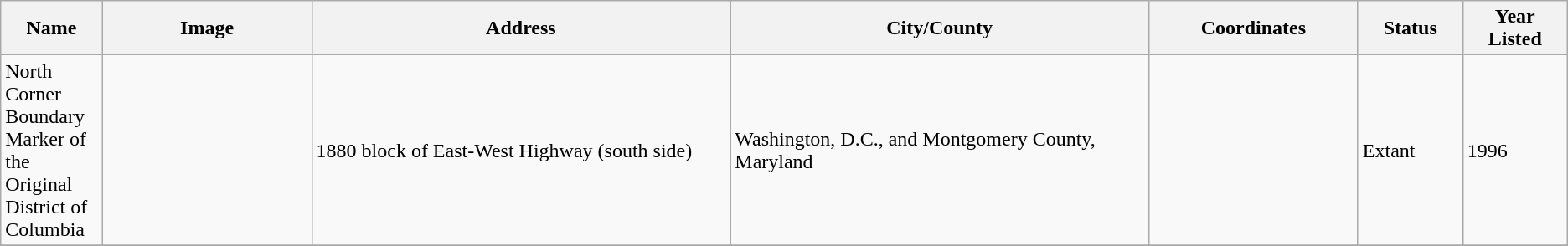<table class="wikitable" style="width:auto">
<tr>
<th style="width:2.5%"><strong>Name</strong></th>
<th style="width:10%"><strong>Image</strong></th>
<th style="width:20%"><strong>Address</strong></th>
<th style="width:20%"><strong>City/County</strong></th>
<th style="width:10%"><strong>Coordinates</strong></th>
<th style="width:5%"><strong>Status</strong></th>
<th style="width:5%"><strong>Year<br>Listed</strong></th>
</tr>
<tr>
<td>North Corner Boundary Marker of the Original District of Columbia</td>
<td><br></td>
<td>1880 block of East-West Highway (south side)</td>
<td>Washington, D.C., and Montgomery County, Maryland</td>
<td></td>
<td>Extant</td>
<td>1996</td>
</tr>
<tr>
</tr>
</table>
